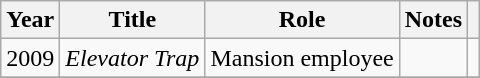<table class="wikitable">
<tr>
<th>Year</th>
<th>Title</th>
<th>Role</th>
<th>Notes</th>
<th></th>
</tr>
<tr>
<td>2009</td>
<td><em>Elevator Trap</em></td>
<td>Mansion employee</td>
<td></td>
<td></td>
</tr>
<tr>
</tr>
</table>
